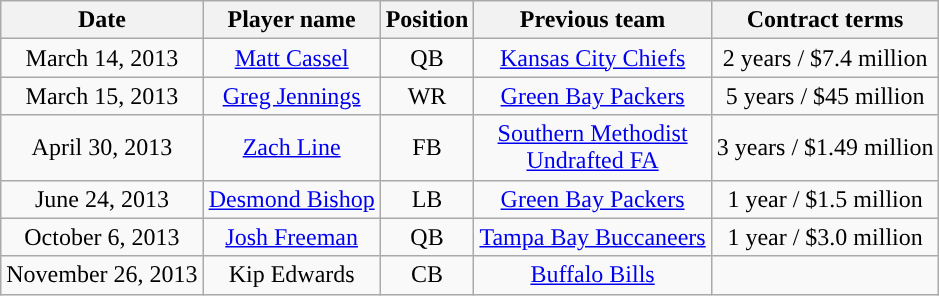<table class="wikitable" style="text-align:center">
<tr>
<th>Date</th>
<th>Player name</th>
<th>Position</th>
<th>Previous team</th>
<th>Contract terms</th>
</tr>
<tr>
<td>March 14, 2013</td>
<td><a href='#'>Matt Cassel</a></td>
<td>QB</td>
<td><a href='#'>Kansas City Chiefs</a></td>
<td>2 years / $7.4 million</td>
</tr>
<tr>
<td>March 15, 2013</td>
<td><a href='#'>Greg Jennings</a></td>
<td>WR</td>
<td><a href='#'>Green Bay Packers</a></td>
<td>5 years / $45 million</td>
</tr>
<tr>
<td>April 30, 2013</td>
<td><a href='#'>Zach Line</a></td>
<td>FB</td>
<td><a href='#'>Southern Methodist</a><br><a href='#'>Undrafted FA</a></td>
<td>3 years / $1.49 million</td>
</tr>
<tr>
<td>June 24, 2013</td>
<td><a href='#'>Desmond Bishop</a></td>
<td>LB</td>
<td><a href='#'>Green Bay Packers</a></td>
<td>1 year / $1.5 million</td>
</tr>
<tr>
<td>October 6, 2013</td>
<td><a href='#'>Josh Freeman</a></td>
<td>QB</td>
<td><a href='#'>Tampa Bay Buccaneers</a></td>
<td>1 year / $3.0 million</td>
</tr>
<tr>
<td>November 26, 2013</td>
<td>Kip Edwards</td>
<td>CB</td>
<td><a href='#'>Buffalo Bills</a></td>
<td></td>
</tr>
</table>
